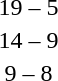<table style="text-align:center">
<tr>
<th width=200></th>
<th width=100></th>
<th width=200></th>
</tr>
<tr>
<td align=right><strong></strong></td>
<td>19 – 5</td>
<td align=left></td>
</tr>
<tr>
<td align=right><strong></strong></td>
<td>14 – 9</td>
<td align=left></td>
</tr>
<tr>
<td align=right><strong></strong></td>
<td>9 – 8</td>
<td align=left></td>
</tr>
</table>
